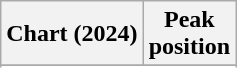<table class="wikitable sortable plainrowheaders" style="text-align:center">
<tr>
<th scope="col">Chart (2024)</th>
<th scope="col">Peak<br>position</th>
</tr>
<tr>
</tr>
<tr>
</tr>
<tr>
</tr>
<tr>
</tr>
<tr>
</tr>
</table>
